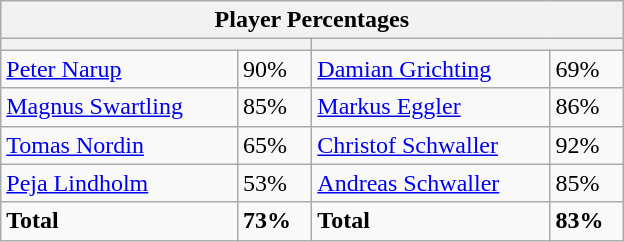<table class="wikitable">
<tr>
<th colspan=4 width=400>Player Percentages</th>
</tr>
<tr>
<th colspan=2 width=200></th>
<th colspan=2 width=200></th>
</tr>
<tr>
<td><a href='#'>Peter Narup</a></td>
<td>90%</td>
<td><a href='#'>Damian Grichting</a></td>
<td>69%</td>
</tr>
<tr>
<td><a href='#'>Magnus Swartling</a></td>
<td>85%</td>
<td><a href='#'>Markus Eggler</a></td>
<td>86%</td>
</tr>
<tr>
<td><a href='#'>Tomas Nordin</a></td>
<td>65%</td>
<td><a href='#'>Christof Schwaller</a></td>
<td>92%</td>
</tr>
<tr>
<td><a href='#'>Peja Lindholm</a></td>
<td>53%</td>
<td><a href='#'>Andreas Schwaller</a></td>
<td>85%</td>
</tr>
<tr>
<td><strong>Total</strong></td>
<td><strong> 73%</strong></td>
<td><strong>Total</strong></td>
<td><strong>83%</strong></td>
</tr>
</table>
